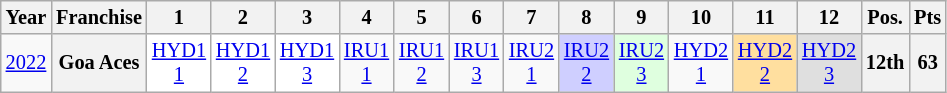<table class="wikitable" style="text-align:center; font-size:85%">
<tr>
<th>Year</th>
<th>Franchise</th>
<th>1</th>
<th>2</th>
<th>3</th>
<th>4</th>
<th>5</th>
<th>6</th>
<th>7</th>
<th>8</th>
<th>9</th>
<th>10</th>
<th>11</th>
<th>12</th>
<th>Pos.</th>
<th>Pts</th>
</tr>
<tr>
<td><a href='#'>2022</a></td>
<th nowrap>Goa Aces</th>
<td style="background:#ffffff;"><a href='#'>HYD1<br>1</a><br></td>
<td style="background:#ffffff;"><a href='#'>HYD1<br>2</a><br></td>
<td style="background:#ffffff;"><a href='#'>HYD1<br>3</a><br></td>
<td><a href='#'>IRU1<br>1</a><br></td>
<td><a href='#'>IRU1<br>2</a><br></td>
<td><a href='#'>IRU1<br>3</a><br></td>
<td><a href='#'>IRU2<br>1</a><br></td>
<td style="background:#cfcfff;"><a href='#'>IRU2<br>2</a><br></td>
<td style="background:#dfffdf;"><a href='#'>IRU2<br>3</a><br></td>
<td><a href='#'>HYD2<br>1</a><br></td>
<td style="background:#ffdf9f;"><a href='#'>HYD2<br>2</a><br></td>
<td style="background:#dfdfdf;"><a href='#'>HYD2<br>3</a><br></td>
<th>12th</th>
<th>63</th>
</tr>
</table>
